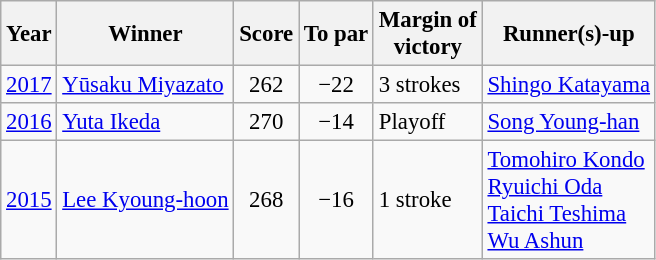<table class="wikitable" style="font-size:95%">
<tr>
<th>Year</th>
<th>Winner</th>
<th>Score</th>
<th>To par</th>
<th>Margin of<br>victory</th>
<th>Runner(s)-up</th>
</tr>
<tr>
<td><a href='#'>2017</a></td>
<td> <a href='#'>Yūsaku Miyazato</a></td>
<td align=center>262</td>
<td align=center>−22</td>
<td>3 strokes</td>
<td> <a href='#'>Shingo Katayama</a></td>
</tr>
<tr>
<td><a href='#'>2016</a></td>
<td> <a href='#'>Yuta Ikeda</a></td>
<td align=center>270</td>
<td align=center>−14</td>
<td>Playoff</td>
<td> <a href='#'>Song Young-han</a></td>
</tr>
<tr>
<td><a href='#'>2015</a></td>
<td> <a href='#'>Lee Kyoung-hoon</a></td>
<td align=center>268</td>
<td align=center>−16</td>
<td>1 stroke</td>
<td> <a href='#'>Tomohiro Kondo</a><br> <a href='#'>Ryuichi Oda</a><br> <a href='#'>Taichi Teshima</a><br> <a href='#'>Wu Ashun</a></td>
</tr>
</table>
